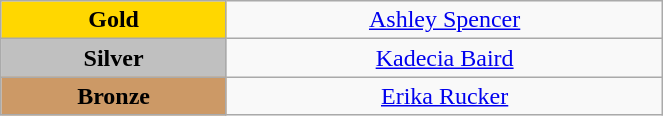<table class="wikitable" style=" text-align:center; " width="35%">
<tr>
<td style="background:gold"><strong>Gold</strong></td>
<td><a href='#'>Ashley Spencer</a><br><small></small></td>
</tr>
<tr>
<td style="background:silver"><strong>Silver</strong></td>
<td><a href='#'>Kadecia Baird</a><br><small></small></td>
</tr>
<tr>
<td style="background:#cc9966"><strong>Bronze</strong></td>
<td><a href='#'>Erika Rucker</a><br><small></small></td>
</tr>
</table>
